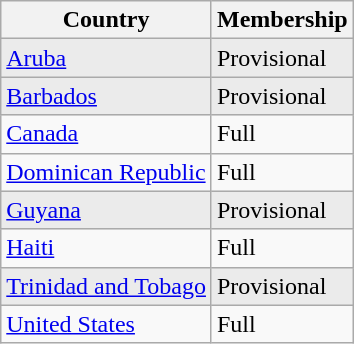<table class="wikitable">
<tr>
<th>Country</th>
<th>Membership</th>
</tr>
<tr>
<td bgcolor="#ebebeb"> <a href='#'>Aruba</a></td>
<td bgcolor="#ebebeb">Provisional</td>
</tr>
<tr>
<td bgcolor="#ebebeb"> <a href='#'>Barbados</a></td>
<td bgcolor="#ebebeb">Provisional</td>
</tr>
<tr>
<td> <a href='#'>Canada</a></td>
<td>Full</td>
</tr>
<tr>
<td> <a href='#'>Dominican Republic</a></td>
<td>Full</td>
</tr>
<tr>
<td bgcolor="#ebebeb"> <a href='#'>Guyana</a></td>
<td bgcolor="#ebebeb">Provisional</td>
</tr>
<tr>
<td> <a href='#'>Haiti</a></td>
<td>Full</td>
</tr>
<tr>
<td bgcolor="#ebebeb"> <a href='#'>Trinidad and Tobago</a></td>
<td bgcolor="#ebebeb">Provisional</td>
</tr>
<tr>
<td> <a href='#'>United States</a></td>
<td>Full</td>
</tr>
</table>
